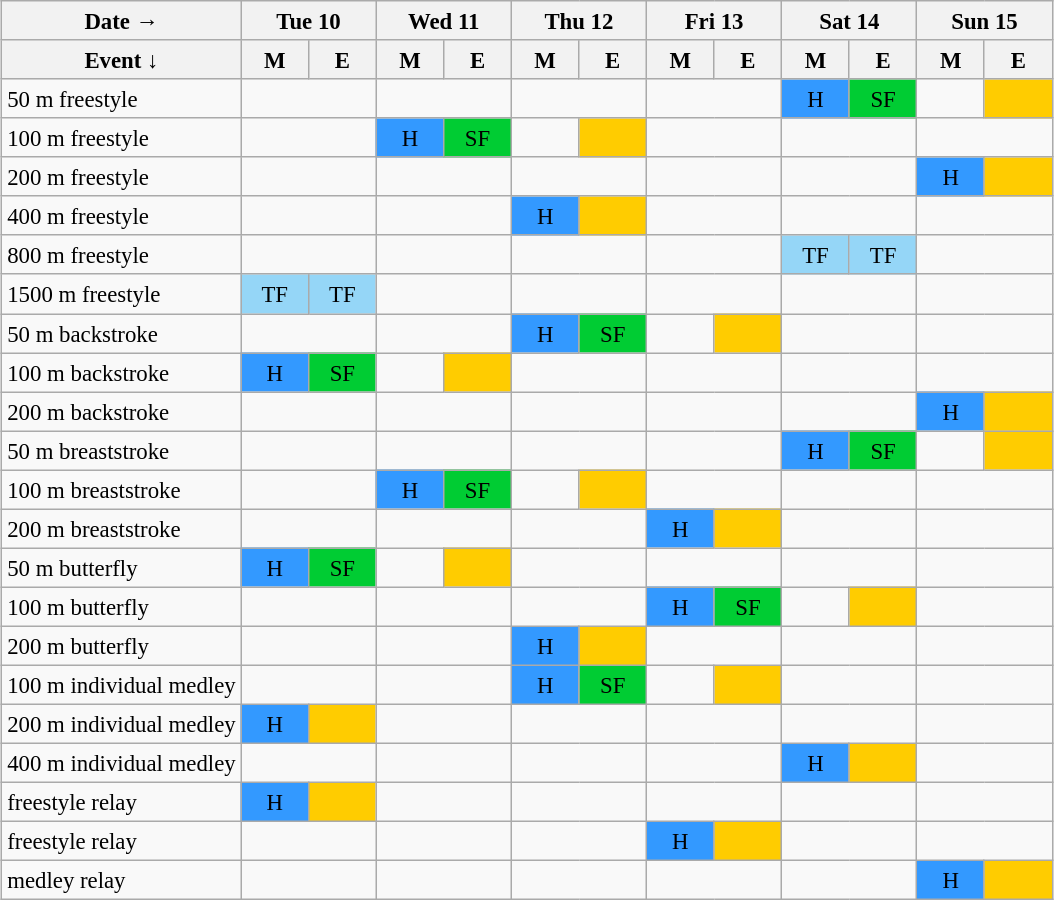<table class="wikitable" style="margin:0.5em auto; font-size:95%; line-height:1.25em;">
<tr style="text-align:center;">
<th>Date →</th>
<th colspan="2">Tue 10</th>
<th colspan="2">Wed 11</th>
<th colspan="2">Thu 12</th>
<th colspan="2">Fri 13</th>
<th colspan="2">Sat 14</th>
<th colspan="2">Sun 15</th>
</tr>
<tr>
<th>Event   ↓</th>
<th style="width:2.5em;">M</th>
<th style="width:2.5em;">E</th>
<th style="width:2.5em;">M</th>
<th style="width:2.5em;">E</th>
<th style="width:2.5em;">M</th>
<th style="width:2.5em;">E</th>
<th style="width:2.5em;">M</th>
<th style="width:2.5em;">E</th>
<th style="width:2.5em;">M</th>
<th style="width:2.5em;">E</th>
<th style="width:2.5em;">M</th>
<th style="width:2.5em;">E</th>
</tr>
<tr style="text-align:center;">
<td style="text-align:left;">50 m freestyle</td>
<td colspan="2"></td>
<td colspan="2"></td>
<td colspan="2"></td>
<td colspan="2"></td>
<td style="background-color:#3399ff;">H</td>
<td style="background-color:#00cc33;">SF</td>
<td></td>
<td style="background-color:#ffcc00;"></td>
</tr>
<tr style="text-align:center;">
<td style="text-align:left;">100 m freestyle</td>
<td colspan="2"></td>
<td style="background-color:#3399ff;">H</td>
<td style="background-color:#00cc33;">SF</td>
<td></td>
<td style="background-color:#ffcc00;"></td>
<td colspan="2"></td>
<td colspan="2"></td>
<td colspan="2"></td>
</tr>
<tr style="text-align:center;">
<td style="text-align:left;">200 m freestyle</td>
<td colspan="2"></td>
<td colspan="2"></td>
<td colspan="2"></td>
<td colspan="2"></td>
<td colspan="2"></td>
<td style="background-color:#3399ff;">H</td>
<td style="background-color:#ffcc00;"></td>
</tr>
<tr style="text-align:center;">
<td style="text-align:left;">400 m freestyle</td>
<td colspan="2"></td>
<td colspan="2"></td>
<td style="background-color:#3399ff;">H</td>
<td style="background-color:#ffcc00;"></td>
<td colspan="2"></td>
<td colspan="2"></td>
<td colspan="2"></td>
</tr>
<tr style="text-align:center;">
<td style="text-align:left;">800 m freestyle</td>
<td colspan="2"></td>
<td colspan="2"></td>
<td colspan="2"></td>
<td colspan="2"></td>
<td style="background-color:#95d6f7;">TF</td>
<td style="background-color:#95d6f7;">TF</td>
<td colspan="2"></td>
</tr>
<tr style="text-align:center;">
<td style="text-align:left;">1500 m freestyle</td>
<td style="background-color:#95d6f7;">TF</td>
<td style="background-color:#95d6f7;">TF</td>
<td colspan="2"></td>
<td colspan="2"></td>
<td colspan="2"></td>
<td colspan="2"></td>
<td colspan="2"></td>
</tr>
<tr style="text-align:center;">
<td style="text-align:left;">50 m backstroke</td>
<td colspan="2"></td>
<td colspan="2"></td>
<td style="background-color:#3399ff;">H</td>
<td style="background-color:#00cc33;">SF</td>
<td></td>
<td style="background-color:#ffcc00;"></td>
<td colspan="2"></td>
<td colspan="2"></td>
</tr>
<tr style="text-align:center;">
<td style="text-align:left;">100 m backstroke</td>
<td style="background-color:#3399ff;">H</td>
<td style="background-color:#00cc33;">SF</td>
<td></td>
<td style="background-color:#ffcc00;"></td>
<td colspan="2"></td>
<td colspan="2"></td>
<td colspan="2"></td>
<td colspan="2"></td>
</tr>
<tr style="text-align:center;">
<td style="text-align:left;">200 m backstroke</td>
<td colspan="2"></td>
<td colspan="2"></td>
<td colspan="2"></td>
<td colspan="2"></td>
<td colspan="2"></td>
<td style="background-color:#3399ff;">H</td>
<td style="background-color:#ffcc00;"></td>
</tr>
<tr style="text-align:center;">
<td style="text-align:left;">50 m breaststroke</td>
<td colspan="2"></td>
<td colspan="2"></td>
<td colspan="2"></td>
<td colspan="2"></td>
<td style="background-color:#3399ff;">H</td>
<td style="background-color:#00cc33;">SF</td>
<td></td>
<td style="background-color:#ffcc00;"></td>
</tr>
<tr style="text-align:center;">
<td style="text-align:left;">100 m breaststroke</td>
<td colspan="2"></td>
<td style="background-color:#3399ff;">H</td>
<td style="background-color:#00cc33;">SF</td>
<td></td>
<td style="background-color:#ffcc00;"></td>
<td colspan="2"></td>
<td colspan="2"></td>
<td colspan="2"></td>
</tr>
<tr style="text-align:center;">
<td style="text-align:left;">200 m breaststroke</td>
<td colspan="2"></td>
<td colspan="2"></td>
<td colspan="2"></td>
<td style="background-color:#3399ff;">H</td>
<td style="background-color:#ffcc00;"></td>
<td colspan="2"></td>
<td colspan="2"></td>
</tr>
<tr style="text-align:center;">
<td style="text-align:left;">50 m butterfly</td>
<td style="background-color:#3399ff;">H</td>
<td style="background-color:#00cc33;">SF</td>
<td></td>
<td style="background-color:#ffcc00;"></td>
<td colspan="2"></td>
<td colspan="2"></td>
<td colspan="2"></td>
<td colspan="2"></td>
</tr>
<tr style="text-align:center;">
<td style="text-align:left;">100 m butterfly</td>
<td colspan="2"></td>
<td colspan="2"></td>
<td colspan="2"></td>
<td style="background-color:#3399ff;">H</td>
<td style="background-color:#00cc33;">SF</td>
<td></td>
<td style="background-color:#ffcc00;"></td>
<td colspan="2"></td>
</tr>
<tr style="text-align:center;">
<td style="text-align:left;">200 m butterfly</td>
<td colspan="2"></td>
<td colspan="2"></td>
<td style="background-color:#3399ff;">H</td>
<td style="background-color:#ffcc00;"></td>
<td colspan="2"></td>
<td colspan="2"></td>
<td colspan="2"></td>
</tr>
<tr style="text-align:center;">
<td style="text-align:left;">100 m individual medley</td>
<td colspan="2"></td>
<td colspan="2"></td>
<td style="background-color:#3399ff;">H</td>
<td style="background-color:#00cc33;">SF</td>
<td></td>
<td style="background-color:#ffcc00;"></td>
<td colspan="2"></td>
<td colspan="2"></td>
</tr>
<tr style="text-align:center;">
<td style="text-align:left;">200 m individual medley</td>
<td style="background-color:#3399ff;">H</td>
<td style="background-color:#ffcc00;"></td>
<td colspan="2"></td>
<td colspan="2"></td>
<td colspan="2"></td>
<td colspan="2"></td>
<td colspan="2"></td>
</tr>
<tr style="text-align:center;">
<td style="text-align:left;">400 m individual medley</td>
<td colspan="2"></td>
<td colspan="2"></td>
<td colspan="2"></td>
<td colspan="2"></td>
<td style="background-color:#3399ff;">H</td>
<td style="background-color:#ffcc00;"></td>
<td colspan="2"></td>
</tr>
<tr style="text-align:center;">
<td style="text-align:left;"> freestyle relay</td>
<td style="background-color:#3399ff;">H</td>
<td style="background-color:#ffcc00;"></td>
<td colspan="2"></td>
<td colspan="2"></td>
<td colspan="2"></td>
<td colspan="2"></td>
<td colspan="2"></td>
</tr>
<tr style="text-align:center;">
<td style="text-align:left;"> freestyle relay</td>
<td colspan="2"></td>
<td colspan="2"></td>
<td colspan="2"></td>
<td style="background-color:#3399ff;">H</td>
<td style="background-color:#ffcc00;"></td>
<td colspan="2"></td>
<td colspan="2"></td>
</tr>
<tr style="text-align:center;">
<td style="text-align:left;"> medley relay</td>
<td colspan="2"></td>
<td colspan="2"></td>
<td colspan="2"></td>
<td colspan="2"></td>
<td colspan="2"></td>
<td style="background-color:#3399ff;">H</td>
<td style="background-color:#ffcc00;"></td>
</tr>
</table>
